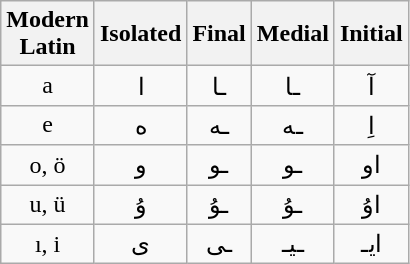<table class="wikitable">
<tr>
<th>Modern<br>Latin</th>
<th>Isolated</th>
<th>Final</th>
<th>Medial</th>
<th>Initial</th>
</tr>
<tr style="text-align:center;">
<td>a</td>
<td><span>ا</span></td>
<td><span>ـا</span></td>
<td><span>ـا</span></td>
<td><span>آ</span></td>
</tr>
<tr style="text-align:center;">
<td>e</td>
<td><span>ه</span></td>
<td><span>ـه</span></td>
<td><span>ـه‌</span></td>
<td><span>اِ</span></td>
</tr>
<tr style="text-align:center;">
<td>o, ö</td>
<td><span>و</span></td>
<td><span>ـو</span></td>
<td><span>ـو</span></td>
<td><span>او</span></td>
</tr>
<tr style="text-align:center;">
<td>u, ü</td>
<td><span>ۇ</span></td>
<td><span>ـۇ</span></td>
<td><span>ـۇ</span></td>
<td><span>اۇ</span></td>
</tr>
<tr style="text-align:center;">
<td>ı, i</td>
<td><span>ی</span></td>
<td><span>ـی</span></td>
<td><span>ـیـ</span></td>
<td><span>ایـ</span></td>
</tr>
</table>
